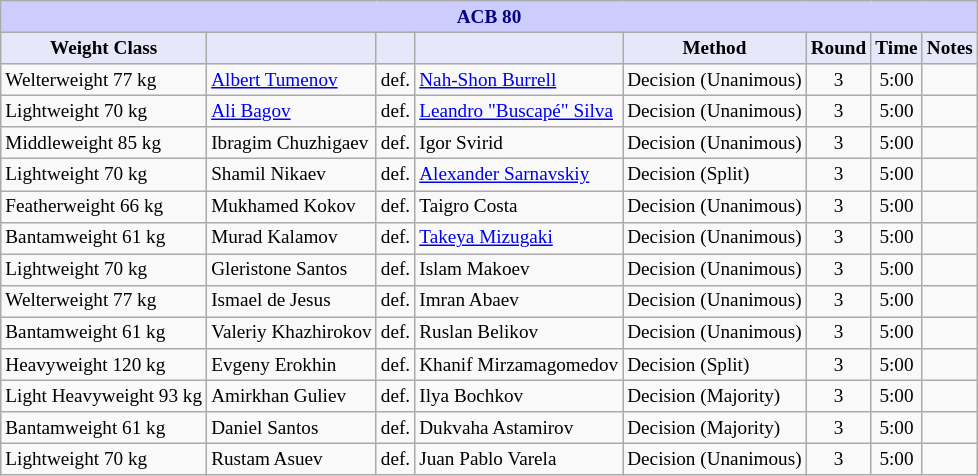<table class="wikitable" style="font-size: 80%;">
<tr>
<th colspan="8" style="background-color: #ccf; color: #000080; text-align: center;"><strong>ACB 80</strong></th>
</tr>
<tr>
<th colspan="1" style="background-color: #E6E8FA; color: #000000; text-align: center;">Weight Class</th>
<th colspan="1" style="background-color: #E6E8FA; color: #000000; text-align: center;"></th>
<th colspan="1" style="background-color: #E6E8FA; color: #000000; text-align: center;"></th>
<th colspan="1" style="background-color: #E6E8FA; color: #000000; text-align: center;"></th>
<th colspan="1" style="background-color: #E6E8FA; color: #000000; text-align: center;">Method</th>
<th colspan="1" style="background-color: #E6E8FA; color: #000000; text-align: center;">Round</th>
<th colspan="1" style="background-color: #E6E8FA; color: #000000; text-align: center;">Time</th>
<th colspan="1" style="background-color: #E6E8FA; color: #000000; text-align: center;">Notes</th>
</tr>
<tr>
<td>Welterweight 77 kg</td>
<td> <a href='#'>Albert Tumenov</a></td>
<td>def.</td>
<td> <a href='#'>Nah-Shon Burrell</a></td>
<td>Decision (Unanimous)</td>
<td align=center>3</td>
<td align=center>5:00</td>
<td></td>
</tr>
<tr>
<td>Lightweight 70 kg</td>
<td> <a href='#'>Ali Bagov</a></td>
<td>def.</td>
<td> <a href='#'>Leandro "Buscapé" Silva</a></td>
<td>Decision (Unanimous)</td>
<td align=center>3</td>
<td align=center>5:00</td>
<td></td>
</tr>
<tr>
<td>Middleweight 85 kg</td>
<td> Ibragim Chuzhigaev</td>
<td>def.</td>
<td> Igor Svirid</td>
<td>Decision (Unanimous)</td>
<td align=center>3</td>
<td align=center>5:00</td>
<td></td>
</tr>
<tr>
<td>Lightweight 70 kg</td>
<td> Shamil Nikaev</td>
<td>def.</td>
<td> <a href='#'>Alexander Sarnavskiy</a></td>
<td>Decision (Split)</td>
<td align=center>3</td>
<td align=center>5:00</td>
<td></td>
</tr>
<tr>
<td>Featherweight 66 kg</td>
<td> Mukhamed Kokov</td>
<td>def.</td>
<td> Taigro Costa</td>
<td>Decision (Unanimous)</td>
<td align=center>3</td>
<td align=center>5:00</td>
<td></td>
</tr>
<tr>
<td>Bantamweight 61 kg</td>
<td> Murad Kalamov</td>
<td>def.</td>
<td> <a href='#'>Takeya Mizugaki</a></td>
<td>Decision (Unanimous)</td>
<td align=center>3</td>
<td align=center>5:00</td>
<td></td>
</tr>
<tr>
<td>Lightweight 70 kg</td>
<td> Gleristone Santos</td>
<td>def.</td>
<td> Islam Makoev</td>
<td>Decision (Unanimous)</td>
<td align=center>3</td>
<td align=center>5:00</td>
<td></td>
</tr>
<tr>
<td>Welterweight 77 kg</td>
<td> Ismael de Jesus</td>
<td>def.</td>
<td> Imran Abaev</td>
<td>Decision (Unanimous)</td>
<td align=center>3</td>
<td align=center>5:00</td>
<td></td>
</tr>
<tr>
<td>Bantamweight 61 kg</td>
<td> Valeriy Khazhirokov</td>
<td>def.</td>
<td> Ruslan Belikov</td>
<td>Decision (Unanimous)</td>
<td align=center>3</td>
<td align=center>5:00</td>
<td></td>
</tr>
<tr>
<td>Heavyweight 120 kg</td>
<td> Evgeny Erokhin</td>
<td>def.</td>
<td> Khanif Mirzamagomedov</td>
<td>Decision (Split)</td>
<td align=center>3</td>
<td align=center>5:00</td>
<td></td>
</tr>
<tr>
<td>Light Heavyweight 93 kg</td>
<td> Amirkhan Guliev</td>
<td>def.</td>
<td> Ilya Bochkov</td>
<td>Decision (Majority)</td>
<td align=center>3</td>
<td align=center>5:00</td>
<td></td>
</tr>
<tr>
<td>Bantamweight 61 kg</td>
<td> Daniel Santos</td>
<td>def.</td>
<td> Dukvaha Astamirov</td>
<td>Decision (Majority)</td>
<td align=center>3</td>
<td align=center>5:00</td>
<td></td>
</tr>
<tr>
<td>Lightweight 70 kg</td>
<td> Rustam Asuev</td>
<td>def.</td>
<td> Juan Pablo Varela</td>
<td>Decision (Unanimous)</td>
<td align=center>3</td>
<td align=center>5:00</td>
<td></td>
</tr>
</table>
